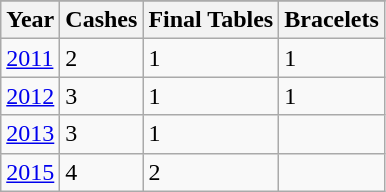<table class="wikitable">
<tr>
</tr>
<tr>
<th>Year</th>
<th>Cashes</th>
<th>Final Tables</th>
<th>Bracelets</th>
</tr>
<tr>
<td><a href='#'>2011</a></td>
<td>2</td>
<td>1</td>
<td>1</td>
</tr>
<tr>
<td><a href='#'>2012</a></td>
<td>3</td>
<td>1</td>
<td>1</td>
</tr>
<tr>
<td><a href='#'>2013</a></td>
<td>3</td>
<td>1</td>
<td></td>
</tr>
<tr>
<td><a href='#'>2015</a></td>
<td>4</td>
<td>2</td>
<td></td>
</tr>
</table>
